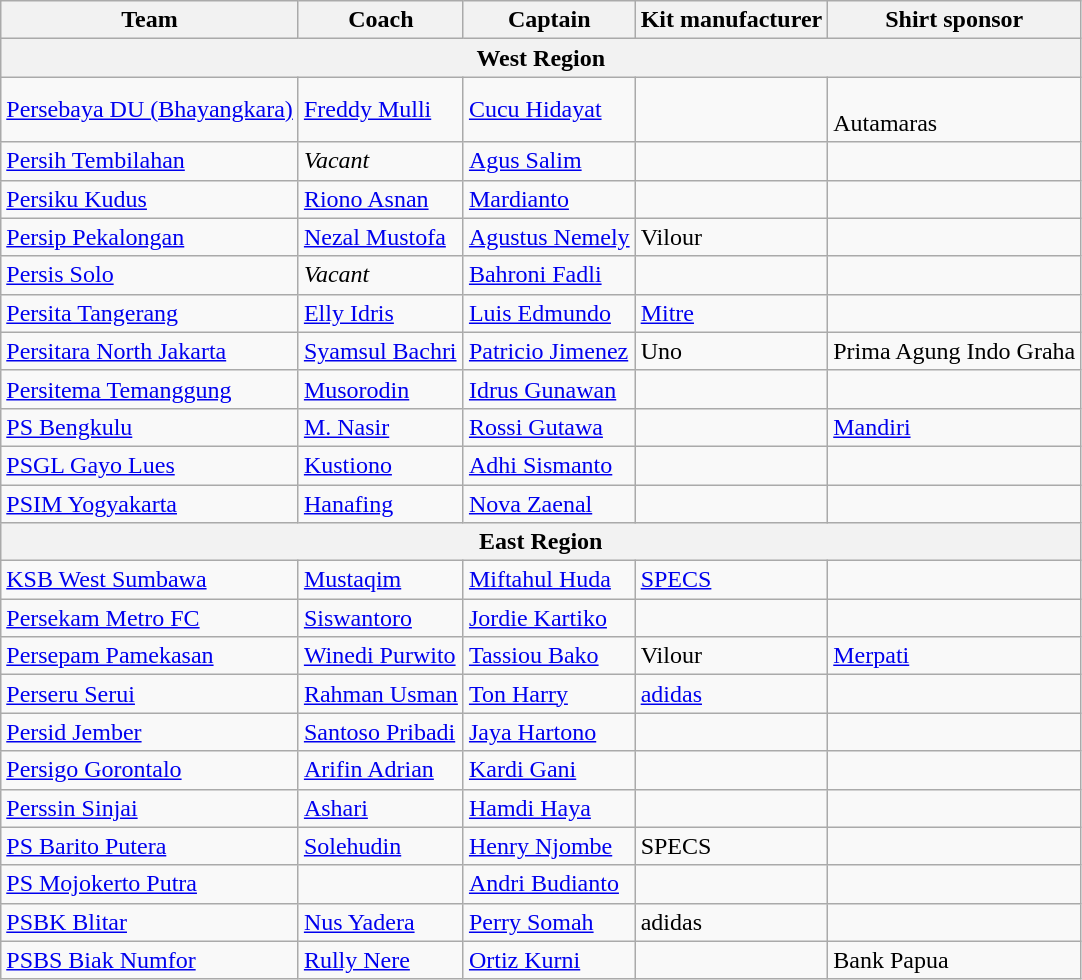<table class="wikitable sortable">
<tr>
<th>Team</th>
<th>Coach</th>
<th>Captain</th>
<th>Kit manufacturer</th>
<th>Shirt sponsor</th>
</tr>
<tr>
<th colspan="5">West Region</th>
</tr>
<tr>
<td><a href='#'>Persebaya DU (Bhayangkara)</a></td>
<td><a href='#'>Freddy Mulli</a></td>
<td><a href='#'>Cucu Hidayat</a></td>
<td></td>
<td> <br> Autamaras</td>
</tr>
<tr>
<td><a href='#'>Persih Tembilahan</a></td>
<td><em>Vacant</em></td>
<td><a href='#'>Agus Salim</a></td>
<td></td>
<td></td>
</tr>
<tr>
<td><a href='#'>Persiku Kudus</a></td>
<td><a href='#'>Riono Asnan</a></td>
<td><a href='#'>Mardianto</a></td>
<td></td>
<td></td>
</tr>
<tr>
<td><a href='#'>Persip Pekalongan</a></td>
<td><a href='#'>Nezal Mustofa</a></td>
<td><a href='#'>Agustus Nemely</a></td>
<td>Vilour</td>
<td></td>
</tr>
<tr>
<td><a href='#'>Persis Solo</a></td>
<td><em>Vacant</em></td>
<td><a href='#'>Bahroni Fadli</a></td>
<td></td>
<td></td>
</tr>
<tr>
<td><a href='#'>Persita Tangerang</a></td>
<td><a href='#'>Elly Idris</a></td>
<td><a href='#'>Luis Edmundo</a></td>
<td><a href='#'>Mitre</a></td>
<td></td>
</tr>
<tr>
<td><a href='#'>Persitara North Jakarta</a></td>
<td><a href='#'>Syamsul Bachri</a></td>
<td><a href='#'>Patricio Jimenez</a></td>
<td>Uno</td>
<td>Prima Agung Indo Graha</td>
</tr>
<tr>
<td><a href='#'>Persitema Temanggung</a></td>
<td><a href='#'>Musorodin</a></td>
<td><a href='#'>Idrus Gunawan</a></td>
<td></td>
<td></td>
</tr>
<tr>
<td><a href='#'>PS Bengkulu</a></td>
<td><a href='#'>M. Nasir</a></td>
<td><a href='#'>Rossi Gutawa</a></td>
<td></td>
<td><a href='#'>Mandiri</a></td>
</tr>
<tr>
<td><a href='#'>PSGL Gayo Lues</a></td>
<td><a href='#'>Kustiono</a></td>
<td><a href='#'>Adhi Sismanto</a></td>
<td></td>
<td></td>
</tr>
<tr>
<td><a href='#'>PSIM Yogyakarta</a></td>
<td><a href='#'>Hanafing</a></td>
<td><a href='#'>Nova Zaenal</a></td>
<td></td>
<td></td>
</tr>
<tr>
<th colspan="5">East Region</th>
</tr>
<tr>
<td><a href='#'>KSB West Sumbawa</a></td>
<td><a href='#'>Mustaqim</a></td>
<td><a href='#'>Miftahul Huda</a></td>
<td><a href='#'>SPECS</a></td>
<td></td>
</tr>
<tr>
<td><a href='#'>Persekam Metro FC</a></td>
<td><a href='#'>Siswantoro</a></td>
<td><a href='#'>Jordie Kartiko</a></td>
<td></td>
<td></td>
</tr>
<tr>
<td><a href='#'>Persepam Pamekasan</a></td>
<td><a href='#'>Winedi Purwito</a></td>
<td><a href='#'>Tassiou Bako</a></td>
<td>Vilour</td>
<td><a href='#'>Merpati</a></td>
</tr>
<tr>
<td><a href='#'>Perseru Serui</a></td>
<td><a href='#'>Rahman Usman</a></td>
<td><a href='#'>Ton Harry</a></td>
<td><a href='#'>adidas</a></td>
<td></td>
</tr>
<tr>
<td><a href='#'>Persid Jember</a></td>
<td><a href='#'>Santoso Pribadi</a></td>
<td><a href='#'>Jaya Hartono</a></td>
<td></td>
<td></td>
</tr>
<tr>
<td><a href='#'>Persigo Gorontalo</a></td>
<td><a href='#'>Arifin Adrian</a></td>
<td><a href='#'>Kardi Gani</a></td>
<td></td>
<td></td>
</tr>
<tr>
<td><a href='#'>Perssin Sinjai</a></td>
<td><a href='#'>Ashari</a></td>
<td><a href='#'>Hamdi Haya</a></td>
<td></td>
<td></td>
</tr>
<tr>
<td><a href='#'>PS Barito Putera</a></td>
<td><a href='#'>Solehudin</a></td>
<td><a href='#'>Henry Njombe</a></td>
<td>SPECS</td>
<td></td>
</tr>
<tr>
<td><a href='#'>PS Mojokerto Putra</a></td>
<td></td>
<td><a href='#'>Andri Budianto</a></td>
<td></td>
<td></td>
</tr>
<tr>
<td><a href='#'>PSBK Blitar</a></td>
<td><a href='#'>Nus Yadera</a></td>
<td><a href='#'>Perry Somah</a></td>
<td>adidas</td>
<td></td>
</tr>
<tr>
<td><a href='#'>PSBS Biak Numfor</a></td>
<td><a href='#'>Rully Nere</a></td>
<td><a href='#'>Ortiz Kurni</a></td>
<td></td>
<td>Bank Papua</td>
</tr>
</table>
